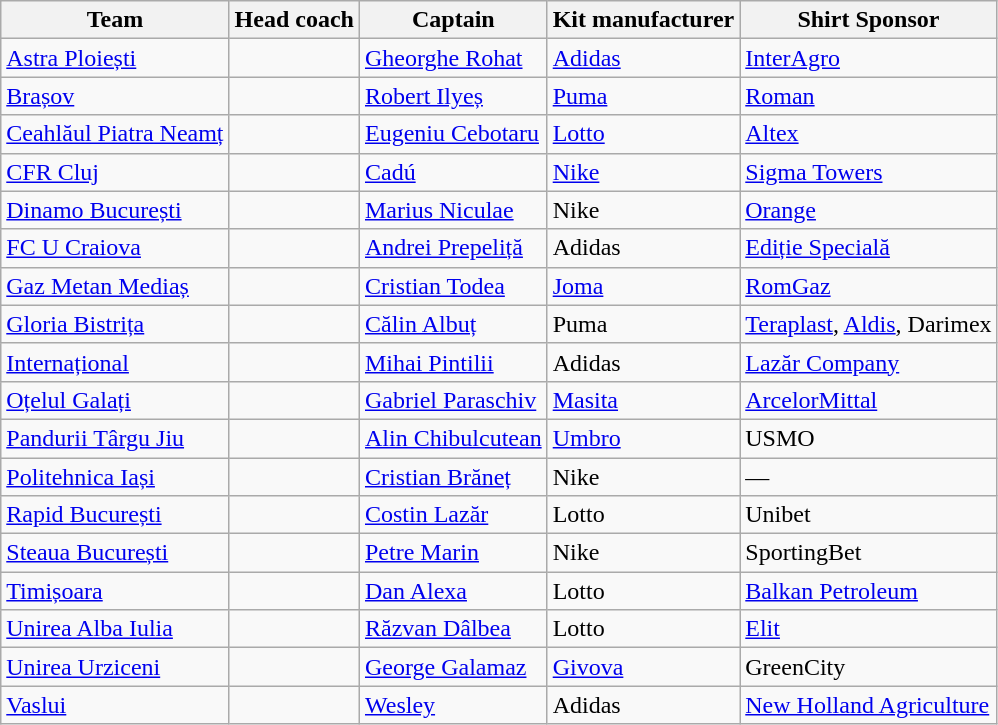<table class="wikitable sortable">
<tr>
<th>Team</th>
<th>Head coach</th>
<th>Captain</th>
<th>Kit manufacturer</th>
<th>Shirt Sponsor</th>
</tr>
<tr>
<td><a href='#'>Astra Ploiești</a></td>
<td> </td>
<td> <a href='#'>Gheorghe Rohat</a></td>
<td><a href='#'>Adidas</a></td>
<td><a href='#'>InterAgro</a></td>
</tr>
<tr>
<td><a href='#'>Brașov</a></td>
<td> </td>
<td> <a href='#'>Robert Ilyeș</a></td>
<td><a href='#'>Puma</a></td>
<td><a href='#'>Roman</a></td>
</tr>
<tr>
<td><a href='#'>Ceahlăul Piatra Neamț</a></td>
<td> </td>
<td> <a href='#'>Eugeniu Cebotaru</a></td>
<td><a href='#'>Lotto</a></td>
<td><a href='#'>Altex</a></td>
</tr>
<tr>
<td><a href='#'>CFR Cluj</a></td>
<td> </td>
<td> <a href='#'>Cadú</a></td>
<td><a href='#'>Nike</a></td>
<td><a href='#'>Sigma Towers</a></td>
</tr>
<tr>
<td><a href='#'>Dinamo București</a></td>
<td> </td>
<td> <a href='#'>Marius Niculae</a></td>
<td>Nike</td>
<td><a href='#'>Orange</a></td>
</tr>
<tr>
<td><a href='#'>FC U Craiova</a></td>
<td> </td>
<td> <a href='#'>Andrei Prepeliță</a></td>
<td>Adidas</td>
<td><a href='#'>Ediție Specială</a></td>
</tr>
<tr>
<td><a href='#'>Gaz Metan Mediaș</a></td>
<td> </td>
<td> <a href='#'>Cristian Todea</a></td>
<td><a href='#'>Joma</a></td>
<td><a href='#'>RomGaz</a></td>
</tr>
<tr>
<td><a href='#'>Gloria Bistrița</a></td>
<td> </td>
<td> <a href='#'>Călin Albuț</a></td>
<td>Puma</td>
<td><a href='#'>Teraplast</a>, <a href='#'>Aldis</a>, Darimex</td>
</tr>
<tr>
<td><a href='#'>Internațional</a></td>
<td> </td>
<td> <a href='#'>Mihai Pintilii</a></td>
<td>Adidas</td>
<td><a href='#'>Lazăr Company</a></td>
</tr>
<tr>
<td><a href='#'>Oțelul Galați</a></td>
<td> </td>
<td> <a href='#'>Gabriel Paraschiv</a></td>
<td><a href='#'>Masita</a></td>
<td><a href='#'>ArcelorMittal</a></td>
</tr>
<tr>
<td><a href='#'>Pandurii Târgu Jiu</a></td>
<td> </td>
<td> <a href='#'>Alin Chibulcutean</a></td>
<td><a href='#'>Umbro</a></td>
<td>USMO</td>
</tr>
<tr>
<td><a href='#'>Politehnica Iași</a></td>
<td> </td>
<td> <a href='#'>Cristian Brăneț</a></td>
<td>Nike</td>
<td>—</td>
</tr>
<tr>
<td><a href='#'>Rapid București</a></td>
<td> </td>
<td> <a href='#'>Costin Lazăr</a></td>
<td>Lotto</td>
<td>Unibet</td>
</tr>
<tr>
<td><a href='#'>Steaua București</a></td>
<td> </td>
<td> <a href='#'>Petre Marin</a></td>
<td>Nike</td>
<td>SportingBet</td>
</tr>
<tr>
<td><a href='#'>Timișoara</a></td>
<td> </td>
<td> <a href='#'>Dan Alexa</a></td>
<td>Lotto</td>
<td><a href='#'>Balkan Petroleum</a></td>
</tr>
<tr>
<td><a href='#'>Unirea Alba Iulia</a></td>
<td> </td>
<td> <a href='#'>Răzvan Dâlbea</a></td>
<td>Lotto</td>
<td><a href='#'>Elit</a></td>
</tr>
<tr>
<td><a href='#'>Unirea Urziceni</a></td>
<td> </td>
<td> <a href='#'>George Galamaz</a></td>
<td><a href='#'>Givova</a></td>
<td>GreenCity</td>
</tr>
<tr>
<td><a href='#'>Vaslui</a></td>
<td> </td>
<td> <a href='#'>Wesley</a></td>
<td>Adidas</td>
<td><a href='#'>New Holland Agriculture</a></td>
</tr>
</table>
